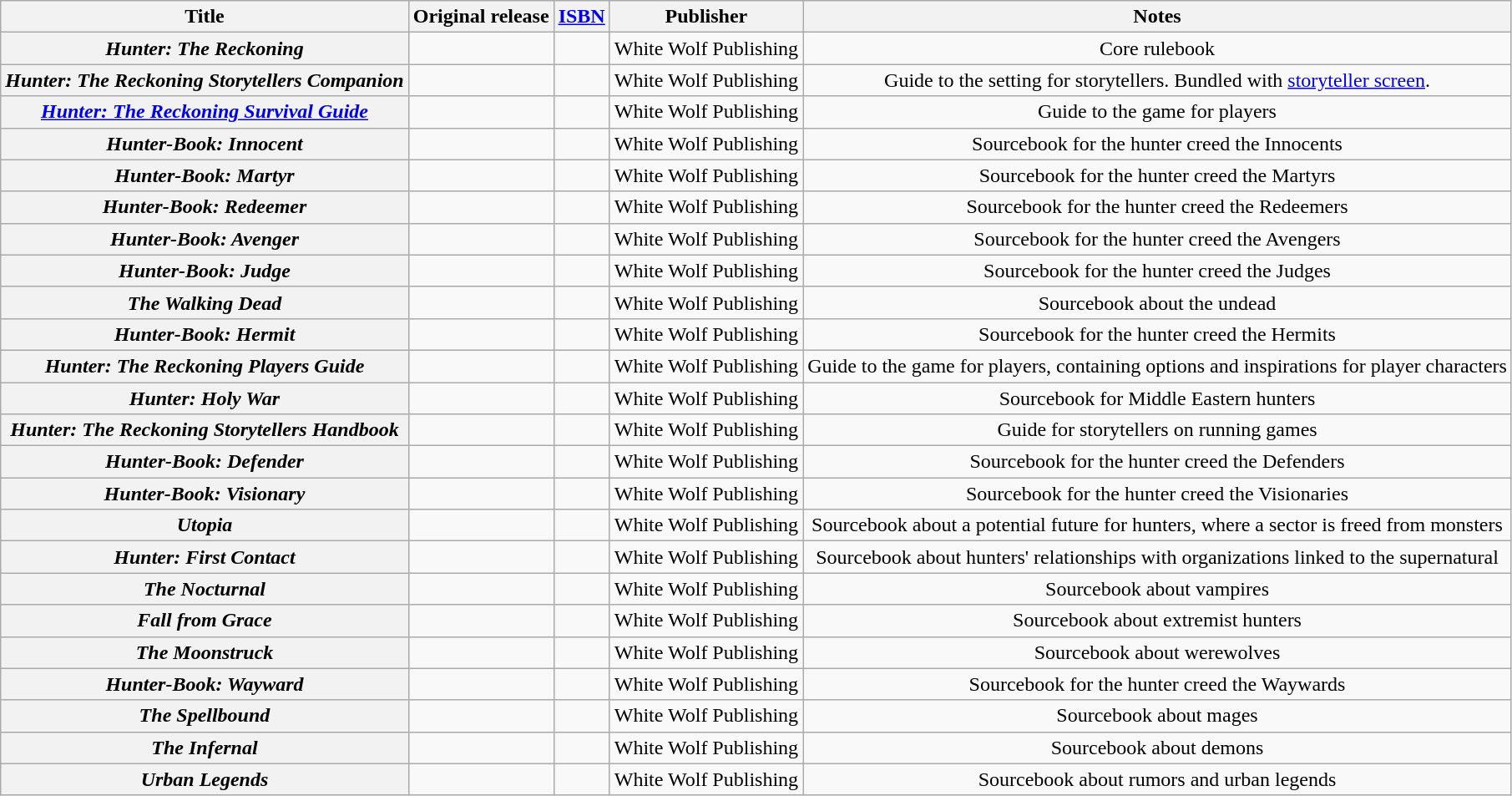<table class="wikitable sortable plainrowheaders">
<tr>
<th>Title</th>
<th>Original release</th>
<th><a href='#'>ISBN</a></th>
<th>Publisher</th>
<th>Notes</th>
</tr>
<tr style="text-align: center;">
<th scope="row" style="text-align:center;"><em>Hunter: The Reckoning</em></th>
<td></td>
<td></td>
<td>White Wolf Publishing</td>
<td>Core rulebook</td>
</tr>
<tr style="text-align: center;">
<th scope="row" style="text-align:center;"><em>Hunter: The Reckoning Storytellers Companion</em></th>
<td></td>
<td></td>
<td>White Wolf Publishing</td>
<td>Guide to the setting  for storytellers. Bundled with <a href='#'>storyteller screen</a>.</td>
</tr>
<tr style="text-align: center;">
<th scope="row" style="text-align:center;"><em><a href='#'>Hunter: The Reckoning Survival Guide</a></em></th>
<td></td>
<td></td>
<td>White Wolf Publishing</td>
<td>Guide to the game for players</td>
</tr>
<tr style="text-align: center;">
<th scope="row" style="text-align:center;"><em>Hunter-Book: Innocent</em></th>
<td></td>
<td></td>
<td>White Wolf Publishing</td>
<td>Sourcebook for the hunter creed the Innocents</td>
</tr>
<tr style="text-align: center;">
<th scope="row" style="text-align:center;"><em>Hunter-Book: Martyr</em></th>
<td></td>
<td></td>
<td>White Wolf Publishing</td>
<td>Sourcebook for the hunter creed the Martyrs</td>
</tr>
<tr style="text-align: center;">
<th scope="row" style="text-align:center;"><em>Hunter-Book: Redeemer</em></th>
<td></td>
<td></td>
<td>White Wolf Publishing</td>
<td>Sourcebook for the hunter creed the Redeemers</td>
</tr>
<tr style="text-align: center;">
<th scope="row" style="text-align:center;"><em>Hunter-Book: Avenger</em></th>
<td></td>
<td></td>
<td>White Wolf Publishing</td>
<td>Sourcebook for the hunter creed the Avengers</td>
</tr>
<tr style="text-align: center;">
<th scope="row" style="text-align:center;"><em>Hunter-Book: Judge</em></th>
<td></td>
<td></td>
<td>White Wolf Publishing</td>
<td>Sourcebook for the hunter creed the Judges</td>
</tr>
<tr style="text-align: center;">
<th scope="row" style="text-align:center;"><em>The Walking Dead</em></th>
<td></td>
<td></td>
<td>White Wolf Publishing</td>
<td>Sourcebook about the undead</td>
</tr>
<tr style="text-align: center;">
<th scope="row" style="text-align:center;"><em>Hunter-Book: Hermit</em></th>
<td></td>
<td></td>
<td>White Wolf Publishing</td>
<td>Sourcebook for the hunter creed the Hermits</td>
</tr>
<tr style="text-align: center;">
<th scope="row" style="text-align:center;"><em>Hunter: The Reckoning Players Guide</em></th>
<td></td>
<td></td>
<td>White Wolf Publishing</td>
<td>Guide to the game for players, containing options and inspirations for player characters</td>
</tr>
<tr style="text-align: center;">
<th scope="row" style="text-align:center;"><em>Hunter: Holy War</em></th>
<td></td>
<td></td>
<td>White Wolf Publishing</td>
<td>Sourcebook for Middle Eastern hunters</td>
</tr>
<tr style="text-align: center;">
<th scope="row" style="text-align:center;"><em>Hunter: The Reckoning Storytellers Handbook</em></th>
<td></td>
<td></td>
<td>White Wolf Publishing</td>
<td>Guide for storytellers on running games</td>
</tr>
<tr style="text-align: center;">
<th scope="row" style="text-align:center;"><em>Hunter-Book: Defender</em></th>
<td></td>
<td></td>
<td>White Wolf Publishing</td>
<td>Sourcebook for the hunter creed the Defenders</td>
</tr>
<tr style="text-align: center;">
<th scope="row" style="text-align:center;"><em>Hunter-Book: Visionary</em></th>
<td></td>
<td></td>
<td>White Wolf Publishing</td>
<td>Sourcebook for the hunter creed the Visionaries</td>
</tr>
<tr style="text-align: center;">
<th scope="row" style="text-align:center;"><em>Utopia</em></th>
<td></td>
<td></td>
<td>White Wolf Publishing</td>
<td>Sourcebook about a potential future for hunters, where a sector is freed from monsters</td>
</tr>
<tr style="text-align: center;">
<th scope="row" style="text-align:center;"><em>Hunter: First Contact</em></th>
<td></td>
<td></td>
<td>White Wolf Publishing</td>
<td>Sourcebook about hunters' relationships with organizations linked to the supernatural</td>
</tr>
<tr style="text-align: center;">
<th scope="row" style="text-align:center;"><em>The Nocturnal</em></th>
<td></td>
<td></td>
<td>White Wolf Publishing</td>
<td>Sourcebook about vampires</td>
</tr>
<tr style="text-align: center;">
<th scope="row" style="text-align:center;"><em>Fall from Grace</em></th>
<td></td>
<td></td>
<td>White Wolf Publishing</td>
<td>Sourcebook about extremist hunters</td>
</tr>
<tr style="text-align: center;">
<th scope="row" style="text-align:center;"><em>The Moonstruck</em></th>
<td></td>
<td></td>
<td>White Wolf Publishing</td>
<td>Sourcebook about werewolves</td>
</tr>
<tr style="text-align: center;">
<th scope="row" style="text-align:center;"><em>Hunter-Book: Wayward</em></th>
<td></td>
<td></td>
<td>White Wolf Publishing</td>
<td>Sourcebook for the hunter creed the Waywards</td>
</tr>
<tr style="text-align: center;">
<th scope="row" style="text-align:center;"><em>The Spellbound</em></th>
<td></td>
<td></td>
<td>White Wolf Publishing</td>
<td>Sourcebook about mages</td>
</tr>
<tr style="text-align: center;">
<th scope="row" style="text-align:center;"><em>The Infernal</em></th>
<td></td>
<td></td>
<td>White Wolf Publishing</td>
<td>Sourcebook about demons</td>
</tr>
<tr style="text-align: center;">
<th scope="row" style="text-align:center;"><em>Urban Legends</em></th>
<td></td>
<td></td>
<td>White Wolf Publishing</td>
<td>Sourcebook about rumors and urban legends</td>
</tr>
</table>
